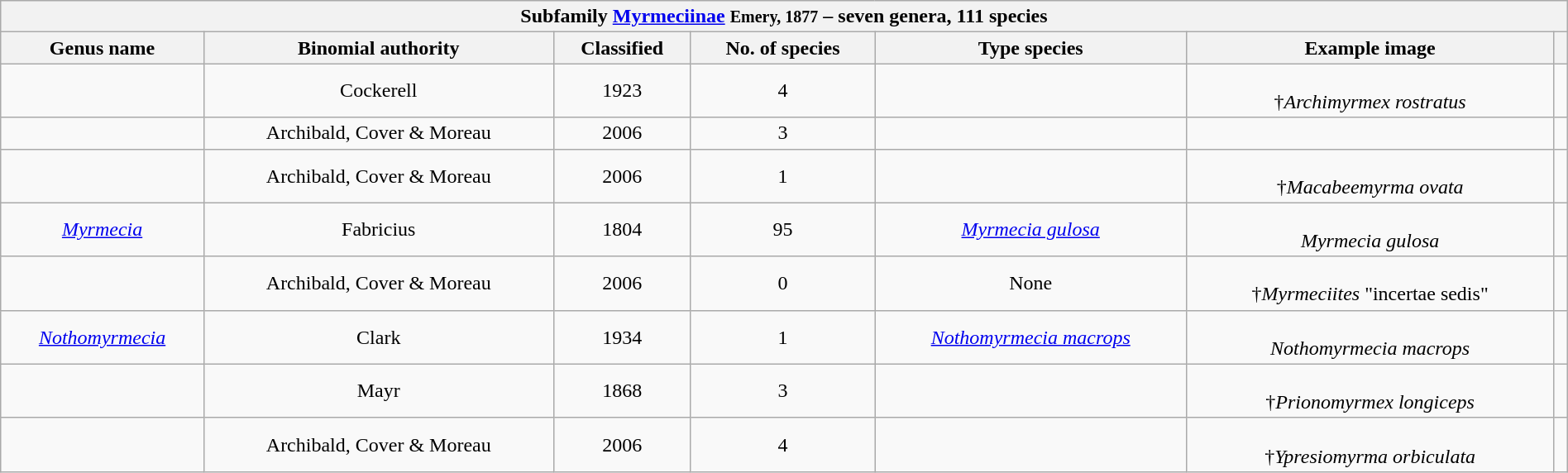<table class="wikitable sortable" style="width:100%;text-align:center">
<tr>
<th colspan="100%" align="center" bgcolor=#d3d3a4>Subfamily <a href='#'>Myrmeciinae</a> <small>Emery, 1877</small> – seven genera, 111 species</th>
</tr>
<tr>
<th>Genus name</th>
<th>Binomial authority</th>
<th>Classified</th>
<th>No. of species</th>
<th>Type species</th>
<th class="unsortable">Example image</th>
<th class="unsortable"></th>
</tr>
<tr>
<td></td>
<td>Cockerell</td>
<td>1923</td>
<td>4</td>
<td></td>
<td><br>†<em>Archimyrmex rostratus</em></td>
<td></td>
</tr>
<tr>
<td></td>
<td>Archibald, Cover & Moreau</td>
<td>2006</td>
<td>3</td>
<td></td>
<td></td>
<td></td>
</tr>
<tr>
<td></td>
<td>Archibald, Cover & Moreau</td>
<td>2006</td>
<td>1</td>
<td></td>
<td><br>†<em>Macabeemyrma ovata</em></td>
<td></td>
</tr>
<tr>
<td><em><a href='#'>Myrmecia</a></em></td>
<td>Fabricius</td>
<td>1804</td>
<td>95</td>
<td><em><a href='#'>Myrmecia gulosa</a></em></td>
<td><br><em>Myrmecia gulosa</em></td>
<td></td>
</tr>
<tr>
<td></td>
<td>Archibald, Cover & Moreau</td>
<td>2006</td>
<td>0</td>
<td>None</td>
<td><br>†<em>Myrmeciites</em> "incertae sedis"</td>
<td></td>
</tr>
<tr>
<td><em><a href='#'>Nothomyrmecia</a></em></td>
<td>Clark</td>
<td>1934</td>
<td>1</td>
<td><em><a href='#'>Nothomyrmecia macrops</a></em></td>
<td><br><em>Nothomyrmecia macrops</em></td>
<td></td>
</tr>
<tr>
<td></td>
<td>Mayr</td>
<td>1868</td>
<td>3</td>
<td></td>
<td><br>†<em>Prionomyrmex longiceps</em></td>
<td></td>
</tr>
<tr>
<td></td>
<td>Archibald, Cover & Moreau</td>
<td>2006</td>
<td>4</td>
<td></td>
<td><br>†<em>Ypresiomyrma orbiculata</em></td>
<td></td>
</tr>
</table>
